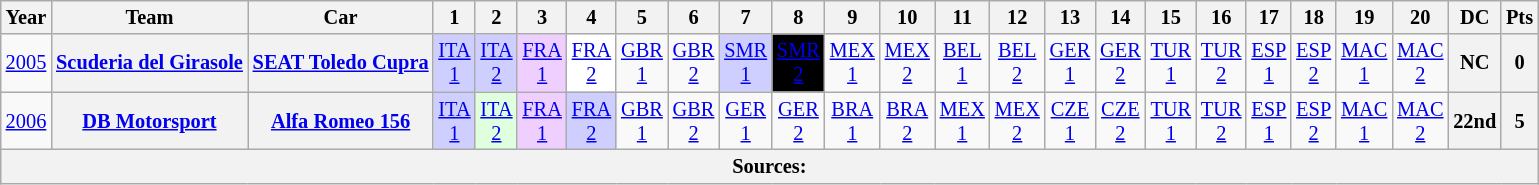<table class="wikitable" style="text-align:center; font-size:85%">
<tr>
<th>Year</th>
<th>Team</th>
<th>Car</th>
<th>1</th>
<th>2</th>
<th>3</th>
<th>4</th>
<th>5</th>
<th>6</th>
<th>7</th>
<th>8</th>
<th>9</th>
<th>10</th>
<th>11</th>
<th>12</th>
<th>13</th>
<th>14</th>
<th>15</th>
<th>16</th>
<th>17</th>
<th>18</th>
<th>19</th>
<th>20</th>
<th>DC</th>
<th>Pts</th>
</tr>
<tr>
<td><a href='#'>2005</a></td>
<th><a href='#'>Scuderia del Girasole</a></th>
<th><a href='#'>SEAT Toledo Cupra</a></th>
<td style="background:#cfcfff;"><a href='#'>ITA<br>1</a><br></td>
<td style="background:#cfcfff;"><a href='#'>ITA<br>2</a><br></td>
<td style="background:#efcfff;"><a href='#'>FRA<br>1</a><br></td>
<td style="background:#ffffff;"><a href='#'>FRA<br>2</a><br></td>
<td><a href='#'>GBR<br>1</a></td>
<td><a href='#'>GBR<br>2</a></td>
<td style="background:#cfcfff;"><a href='#'>SMR<br>1</a><br></td>
<td style="background:#000000; color:white"><a href='#'><span>SMR<br>2</span></a><br></td>
<td><a href='#'>MEX<br>1</a></td>
<td><a href='#'>MEX<br>2</a></td>
<td><a href='#'>BEL<br>1</a></td>
<td><a href='#'>BEL<br>2</a></td>
<td><a href='#'>GER<br>1</a></td>
<td><a href='#'>GER<br>2</a></td>
<td><a href='#'>TUR<br>1</a></td>
<td><a href='#'>TUR<br>2</a></td>
<td><a href='#'>ESP<br>1</a></td>
<td><a href='#'>ESP<br>2</a></td>
<td><a href='#'>MAC<br>1</a></td>
<td><a href='#'>MAC<br>2</a></td>
<th>NC</th>
<th>0</th>
</tr>
<tr>
<td><a href='#'>2006</a></td>
<th><a href='#'>DB Motorsport</a></th>
<th><a href='#'>Alfa Romeo 156</a></th>
<td style="background:#cfcfff;"><a href='#'>ITA<br>1</a><br></td>
<td style="background:#dfffdf;"><a href='#'>ITA<br>2</a><br></td>
<td style="background:#efcfff;"><a href='#'>FRA<br>1</a><br></td>
<td style="background:#cfcfff;"><a href='#'>FRA<br>2</a><br></td>
<td><a href='#'>GBR<br>1</a></td>
<td><a href='#'>GBR<br>2</a></td>
<td><a href='#'>GER<br>1</a></td>
<td><a href='#'>GER<br>2</a></td>
<td><a href='#'>BRA<br>1</a></td>
<td><a href='#'>BRA<br>2</a></td>
<td><a href='#'>MEX<br>1</a></td>
<td><a href='#'>MEX<br>2</a></td>
<td><a href='#'>CZE<br>1</a></td>
<td><a href='#'>CZE<br>2</a></td>
<td><a href='#'>TUR<br>1</a></td>
<td><a href='#'>TUR<br>2</a></td>
<td><a href='#'>ESP<br>1</a></td>
<td><a href='#'>ESP<br>2</a></td>
<td><a href='#'>MAC<br>1</a></td>
<td><a href='#'>MAC<br>2</a></td>
<th>22nd</th>
<th>5</th>
</tr>
<tr>
<th colspan="25">Sources:</th>
</tr>
</table>
